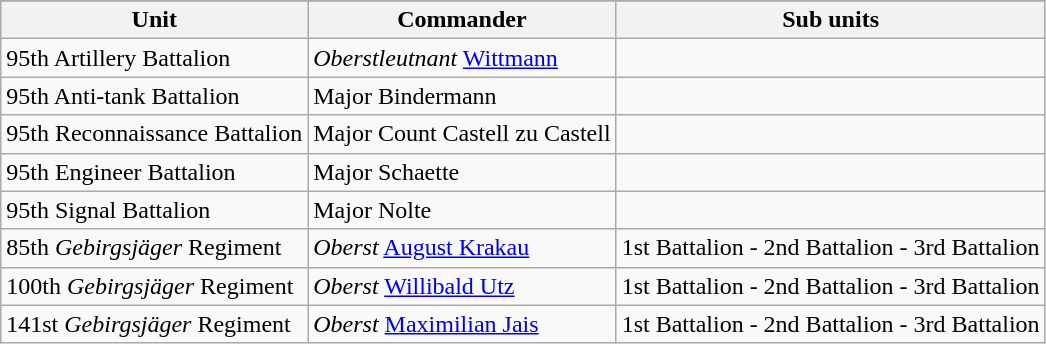<table class="wikitable">
<tr style="background: #ececec;">
</tr>
<tr>
<th>Unit</th>
<th>Commander</th>
<th>Sub units</th>
</tr>
<tr>
<td>95th Artillery Battalion</td>
<td><em>Oberstleutnant</em> <a href='#'>Wittmann</a></td>
<td></td>
</tr>
<tr>
<td>95th Anti-tank Battalion</td>
<td>Major Bindermann</td>
<td></td>
</tr>
<tr>
<td>95th Reconnaissance Battalion</td>
<td>Major Count Castell zu Castell</td>
<td></td>
</tr>
<tr>
<td>95th Engineer Battalion</td>
<td>Major Schaette</td>
<td></td>
</tr>
<tr>
<td>95th Signal Battalion</td>
<td>Major Nolte</td>
<td></td>
</tr>
<tr>
<td>85th <em>Gebirgsjäger</em> Regiment</td>
<td><em>Oberst</em> <a href='#'>August Krakau</a></td>
<td>1st Battalion - 2nd Battalion - 3rd Battalion</td>
</tr>
<tr>
<td>100th <em>Gebirgsjäger</em> Regiment</td>
<td><em>Oberst</em> <a href='#'>Willibald Utz</a></td>
<td>1st Battalion - 2nd Battalion - 3rd Battalion</td>
</tr>
<tr>
<td>141st <em>Gebirgsjäger</em> Regiment</td>
<td><em>Oberst</em> <a href='#'>Maximilian Jais</a></td>
<td>1st Battalion - 2nd Battalion - 3rd Battalion</td>
</tr>
</table>
